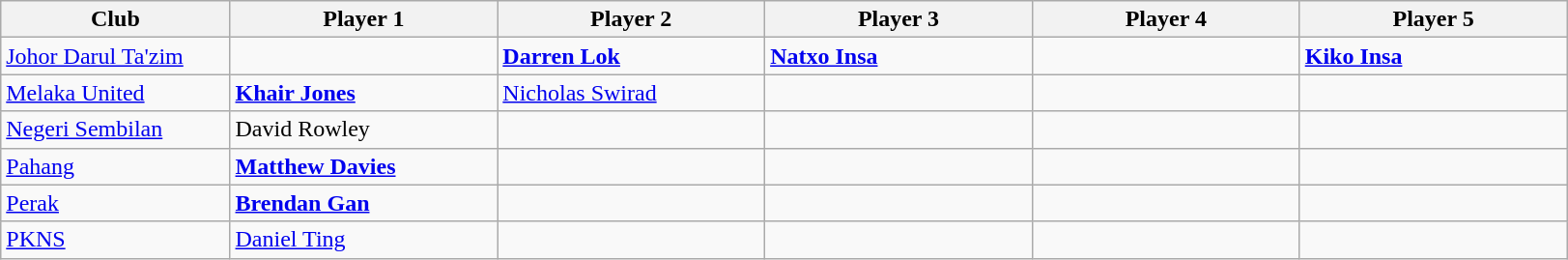<table class="wikitable ">
<tr>
<th style="width:12%">Club</th>
<th style="width:14%">Player 1</th>
<th style="width:14%">Player 2</th>
<th style="width:14%">Player 3</th>
<th style="width:14%">Player 4</th>
<th style="width:14%">Player 5</th>
</tr>
<tr>
<td><a href='#'>Johor Darul Ta'zim</a></td>
<td><small></small> <small></small></td>
<td> <strong><a href='#'>Darren Lok</a></strong><small></small> <small></small></td>
<td> <strong><a href='#'>Natxo Insa</a></strong><small></small> <small></small></td>
<td><small></small> <small></small></td>
<td> <strong><a href='#'>Kiko Insa</a></strong><small></small> <small></small></td>
</tr>
<tr>
<td><a href='#'>Melaka United</a></td>
<td> <strong><a href='#'>Khair Jones</a></strong><small></small> <small></small></td>
<td> <a href='#'>Nicholas Swirad</a><small></small></td>
<td></td>
<td></td>
<td></td>
</tr>
<tr>
<td><a href='#'>Negeri Sembilan</a></td>
<td> David Rowley<small></small></td>
<td></td>
<td></td>
<td></td>
<td></td>
</tr>
<tr>
<td><a href='#'>Pahang</a></td>
<td> <strong><a href='#'>Matthew Davies</a></strong><small></small> <small></small></td>
<td></td>
<td></td>
<td></td>
<td></td>
</tr>
<tr>
<td><a href='#'>Perak</a></td>
<td> <strong><a href='#'>Brendan Gan</a></strong><small></small> <small></small></td>
<td></td>
<td></td>
<td></td>
<td></td>
</tr>
<tr>
<td><a href='#'>PKNS</a></td>
<td> <a href='#'>Daniel Ting</a><small></small></td>
<td></td>
<td></td>
<td></td>
<td></td>
</tr>
</table>
